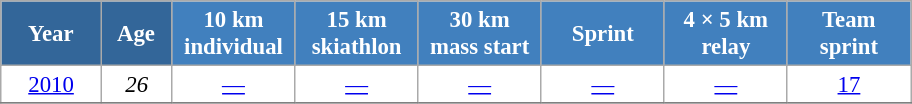<table class="wikitable" style="font-size:95%; text-align:center; border:grey solid 1px; border-collapse:collapse; background:#ffffff;">
<tr>
<th style="background-color:#369; color:white; width:60px;"> Year </th>
<th style="background-color:#369; color:white; width:40px;"> Age </th>
<th style="background-color:#4180be; color:white; width:75px;"> 10 km <br> individual </th>
<th style="background-color:#4180be; color:white; width:75px;"> 15 km <br> skiathlon </th>
<th style="background-color:#4180be; color:white; width:75px;"> 30 km <br> mass start </th>
<th style="background-color:#4180be; color:white; width:75px;"> Sprint </th>
<th style="background-color:#4180be; color:white; width:75px;"> 4 × 5 km <br> relay </th>
<th style="background-color:#4180be; color:white; width:75px;"> Team <br> sprint </th>
</tr>
<tr>
<td><a href='#'>2010</a></td>
<td><em>26</em></td>
<td><a href='#'>—</a></td>
<td><a href='#'>—</a></td>
<td><a href='#'>—</a></td>
<td><a href='#'>—</a></td>
<td><a href='#'>—</a></td>
<td><a href='#'>17</a></td>
</tr>
<tr>
</tr>
</table>
